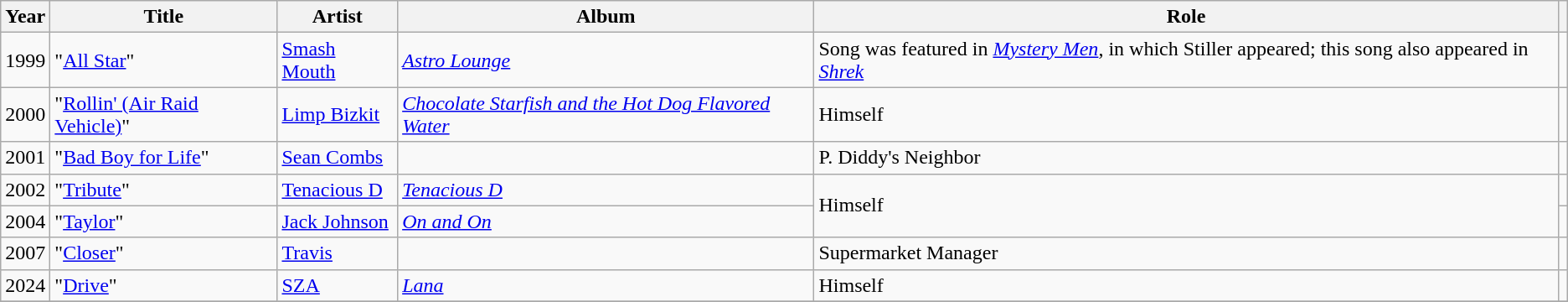<table class="wikitable sortable plainrowheaders">
<tr>
<th scope="col">Year</th>
<th scope="col">Title</th>
<th scope="col">Artist</th>
<th scope="col">Album</th>
<th scope="col" class="unsortable">Role</th>
<th scope="col" class="unsortable"></th>
</tr>
<tr>
<td>1999</td>
<td>"<a href='#'>All Star</a>"</td>
<td><a href='#'>Smash Mouth</a></td>
<td><em><a href='#'>Astro Lounge</a></em></td>
<td>Song was featured in <em><a href='#'>Mystery Men</a></em>, in which Stiller appeared; this song also appeared in <em><a href='#'>Shrek</a></em></td>
<td></td>
</tr>
<tr>
<td>2000</td>
<td>"<a href='#'>Rollin' (Air Raid Vehicle)</a>"</td>
<td><a href='#'>Limp Bizkit</a></td>
<td><em><a href='#'>Chocolate Starfish and the Hot Dog Flavored Water</a></em></td>
<td>Himself</td>
<td></td>
</tr>
<tr>
<td>2001</td>
<td>"<a href='#'>Bad Boy for Life</a>"</td>
<td><a href='#'>Sean Combs</a></td>
<td><em></em></td>
<td>P. Diddy's Neighbor</td>
<td></td>
</tr>
<tr>
<td>2002</td>
<td>"<a href='#'>Tribute</a>"</td>
<td><a href='#'>Tenacious D</a></td>
<td><em><a href='#'>Tenacious D</a></em></td>
<td rowspan="2">Himself</td>
<td></td>
</tr>
<tr>
<td>2004</td>
<td>"<a href='#'>Taylor</a>"</td>
<td><a href='#'>Jack Johnson</a></td>
<td><em><a href='#'>On and On</a></em></td>
<td></td>
</tr>
<tr>
<td>2007</td>
<td>"<a href='#'>Closer</a>"</td>
<td><a href='#'>Travis</a></td>
<td><em></em></td>
<td>Supermarket Manager</td>
<td></td>
</tr>
<tr>
<td>2024</td>
<td>"<a href='#'>Drive</a>"</td>
<td><a href='#'>SZA</a></td>
<td><em><a href='#'>Lana</a></em></td>
<td>Himself</td>
<td></td>
</tr>
<tr>
</tr>
</table>
